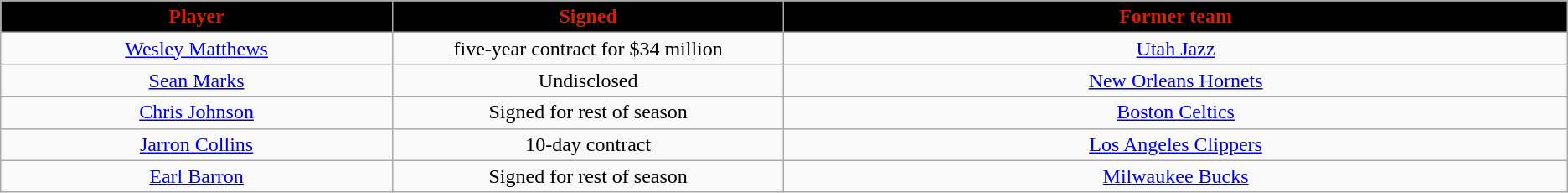<table class="wikitable sortable sortable">
<tr>
<th style="background:#000000; color:#D1210A" width="10%">Player</th>
<th style="background:#000000; color:#D1210A" width="10%">Signed</th>
<th style="background:#000000; color:#D1210A" width="20%">Former team</th>
</tr>
<tr style="text-align: center">
<td><a href='#'>Wesley Matthews</a></td>
<td>five-year contract for $34 million</td>
<td><a href='#'>Utah Jazz</a></td>
</tr>
<tr style="text-align: center">
<td><a href='#'>Sean Marks</a></td>
<td>Undisclosed</td>
<td><a href='#'>New Orleans Hornets</a></td>
</tr>
<tr style="text-align: center">
<td><a href='#'>Chris Johnson</a></td>
<td>Signed for rest of season</td>
<td><a href='#'>Boston Celtics</a></td>
</tr>
<tr style="text-align: center">
<td><a href='#'>Jarron Collins</a></td>
<td>10-day contract</td>
<td><a href='#'>Los Angeles Clippers</a></td>
</tr>
<tr style="text-align: center">
<td><a href='#'>Earl Barron</a></td>
<td>Signed for rest of season</td>
<td><a href='#'>Milwaukee Bucks</a></td>
</tr>
</table>
